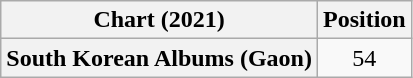<table class="wikitable plainrowheaders" style="text-align:center">
<tr>
<th scope="col">Chart (2021)</th>
<th scope="col">Position</th>
</tr>
<tr>
<th scope="row">South Korean Albums (Gaon)</th>
<td>54</td>
</tr>
</table>
